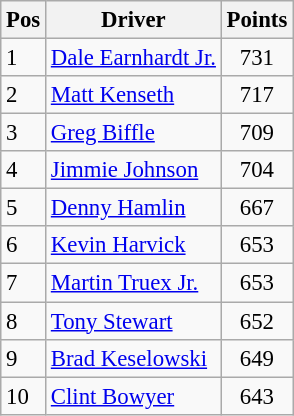<table class="sortable wikitable " style="font-size: 95%;">
<tr>
<th>Pos</th>
<th>Driver</th>
<th>Points</th>
</tr>
<tr>
<td>1</td>
<td><a href='#'>Dale Earnhardt Jr.</a></td>
<td style="text-align:center;">731</td>
</tr>
<tr>
<td>2</td>
<td><a href='#'>Matt Kenseth</a></td>
<td style="text-align:center;">717</td>
</tr>
<tr>
<td>3</td>
<td><a href='#'>Greg Biffle</a></td>
<td style="text-align:center;">709</td>
</tr>
<tr>
<td>4</td>
<td><a href='#'>Jimmie Johnson</a></td>
<td style="text-align:center;">704</td>
</tr>
<tr>
<td>5</td>
<td><a href='#'>Denny Hamlin</a></td>
<td style="text-align:center;">667</td>
</tr>
<tr>
<td>6</td>
<td><a href='#'>Kevin Harvick</a></td>
<td style="text-align:center;">653</td>
</tr>
<tr>
<td>7</td>
<td><a href='#'>Martin Truex Jr.</a></td>
<td style="text-align:center;">653</td>
</tr>
<tr>
<td>8</td>
<td><a href='#'>Tony Stewart</a></td>
<td style="text-align:center;">652</td>
</tr>
<tr>
<td>9</td>
<td><a href='#'>Brad Keselowski</a></td>
<td style="text-align:center;">649</td>
</tr>
<tr>
<td>10</td>
<td><a href='#'>Clint Bowyer</a></td>
<td style="text-align:center;">643</td>
</tr>
</table>
